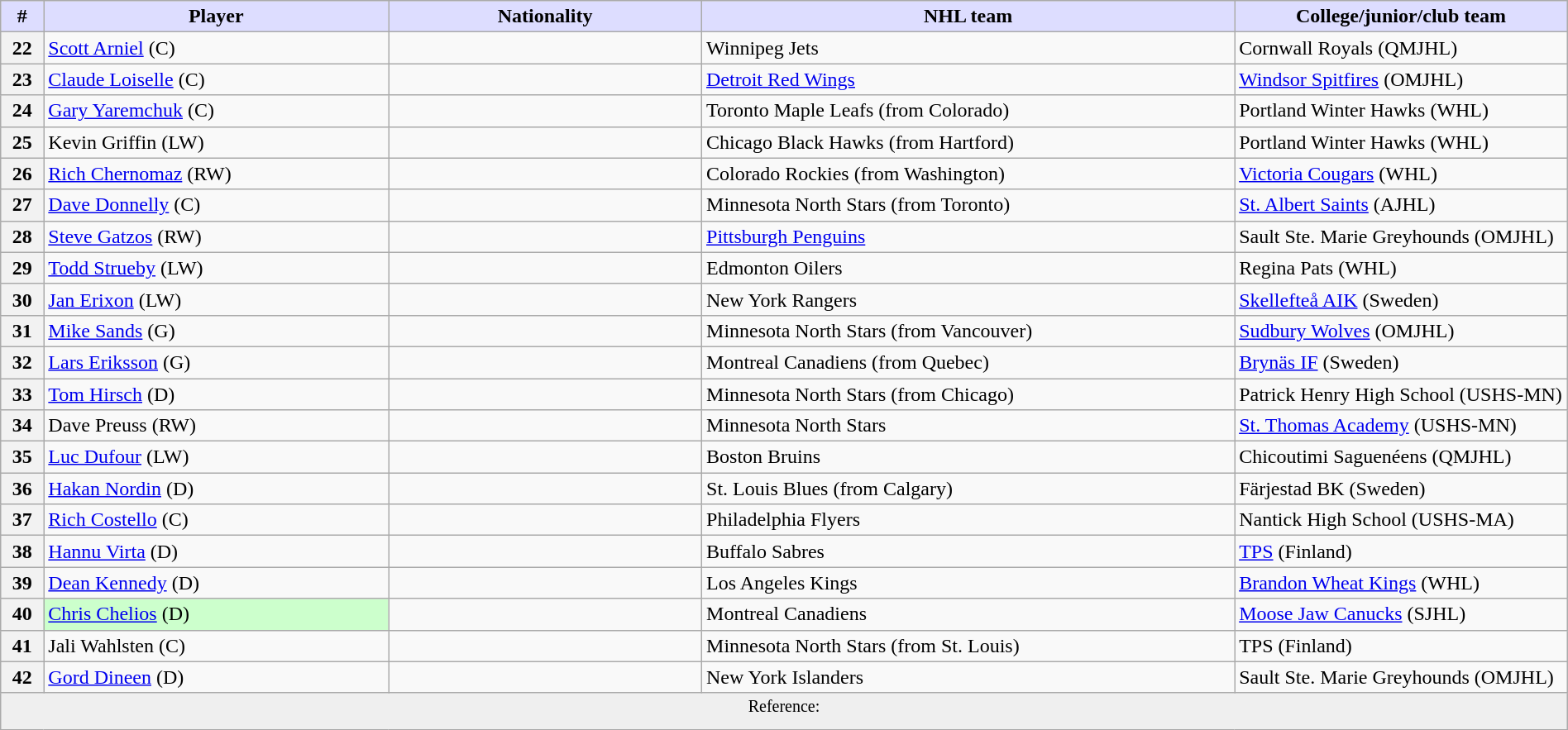<table class="wikitable" style="width: 100%">
<tr>
<th style="background:#ddf; width:2.75%;">#</th>
<th style="background:#ddf; width:22.0%;">Player</th>
<th style="background:#ddf; width:20.0%;">Nationality</th>
<th style="background:#ddf; width:34.0%;">NHL team</th>
<th style="background:#ddf; width:100.0%;">College/junior/club team</th>
</tr>
<tr>
<th>22</th>
<td><a href='#'>Scott Arniel</a> (C)</td>
<td></td>
<td>Winnipeg Jets</td>
<td>Cornwall Royals (QMJHL)</td>
</tr>
<tr>
<th>23</th>
<td><a href='#'>Claude Loiselle</a> (C)</td>
<td></td>
<td><a href='#'>Detroit Red Wings</a></td>
<td><a href='#'>Windsor Spitfires</a> (OMJHL)</td>
</tr>
<tr>
<th>24</th>
<td><a href='#'>Gary Yaremchuk</a> (C)</td>
<td></td>
<td>Toronto Maple Leafs (from Colorado)</td>
<td>Portland Winter Hawks (WHL)</td>
</tr>
<tr>
<th>25</th>
<td>Kevin Griffin (LW)</td>
<td></td>
<td>Chicago Black Hawks (from Hartford)</td>
<td>Portland Winter Hawks (WHL)</td>
</tr>
<tr>
<th>26</th>
<td><a href='#'>Rich Chernomaz</a> (RW)</td>
<td></td>
<td>Colorado Rockies (from Washington)</td>
<td><a href='#'>Victoria Cougars</a> (WHL)</td>
</tr>
<tr>
<th>27</th>
<td><a href='#'>Dave Donnelly</a> (C)</td>
<td></td>
<td>Minnesota North Stars (from Toronto)</td>
<td><a href='#'>St. Albert Saints</a> (AJHL)</td>
</tr>
<tr>
<th>28</th>
<td><a href='#'>Steve Gatzos</a> (RW)</td>
<td></td>
<td><a href='#'>Pittsburgh Penguins</a></td>
<td>Sault Ste. Marie Greyhounds (OMJHL)</td>
</tr>
<tr>
<th>29</th>
<td><a href='#'>Todd Strueby</a> (LW)</td>
<td></td>
<td>Edmonton Oilers</td>
<td>Regina Pats (WHL)</td>
</tr>
<tr>
<th>30</th>
<td><a href='#'>Jan Erixon</a> (LW)</td>
<td></td>
<td>New York Rangers</td>
<td><a href='#'>Skellefteå AIK</a> (Sweden)</td>
</tr>
<tr>
<th>31</th>
<td><a href='#'>Mike Sands</a> (G)</td>
<td></td>
<td>Minnesota North Stars (from Vancouver)</td>
<td><a href='#'>Sudbury Wolves</a> (OMJHL)</td>
</tr>
<tr>
<th>32</th>
<td><a href='#'>Lars Eriksson</a> (G)</td>
<td></td>
<td>Montreal Canadiens (from Quebec)</td>
<td><a href='#'>Brynäs IF</a> (Sweden)</td>
</tr>
<tr>
<th>33</th>
<td><a href='#'>Tom Hirsch</a> (D)</td>
<td></td>
<td>Minnesota North Stars (from Chicago)</td>
<td>Patrick Henry High School (USHS-MN)</td>
</tr>
<tr>
<th>34</th>
<td>Dave Preuss (RW)</td>
<td></td>
<td>Minnesota North Stars</td>
<td><a href='#'>St. Thomas Academy</a> (USHS-MN)</td>
</tr>
<tr>
<th>35</th>
<td><a href='#'>Luc Dufour</a> (LW)</td>
<td></td>
<td>Boston Bruins</td>
<td>Chicoutimi Saguenéens (QMJHL)</td>
</tr>
<tr>
<th>36</th>
<td><a href='#'>Hakan Nordin</a> (D)</td>
<td></td>
<td>St. Louis Blues (from Calgary)</td>
<td>Färjestad BK (Sweden)</td>
</tr>
<tr>
<th>37</th>
<td><a href='#'>Rich Costello</a> (C)</td>
<td></td>
<td>Philadelphia Flyers</td>
<td>Nantick High School (USHS-MA)</td>
</tr>
<tr>
<th>38</th>
<td><a href='#'>Hannu Virta</a> (D)</td>
<td></td>
<td>Buffalo Sabres</td>
<td><a href='#'>TPS</a> (Finland)</td>
</tr>
<tr>
<th>39</th>
<td><a href='#'>Dean Kennedy</a> (D)</td>
<td></td>
<td>Los Angeles Kings</td>
<td><a href='#'>Brandon Wheat Kings</a> (WHL)</td>
</tr>
<tr>
<th>40</th>
<td bgcolor="CCFFCC"><a href='#'>Chris Chelios</a> (D)</td>
<td></td>
<td>Montreal Canadiens</td>
<td><a href='#'>Moose Jaw Canucks</a> (SJHL)</td>
</tr>
<tr>
<th>41</th>
<td>Jali Wahlsten (C)</td>
<td></td>
<td>Minnesota North Stars (from St. Louis)</td>
<td>TPS (Finland)</td>
</tr>
<tr>
<th>42</th>
<td><a href='#'>Gord Dineen</a> (D)</td>
<td></td>
<td>New York Islanders</td>
<td>Sault Ste. Marie Greyhounds (OMJHL)</td>
</tr>
<tr>
<td align=center colspan="6" bgcolor="#efefef"><sup>Reference:  </sup></td>
</tr>
</table>
